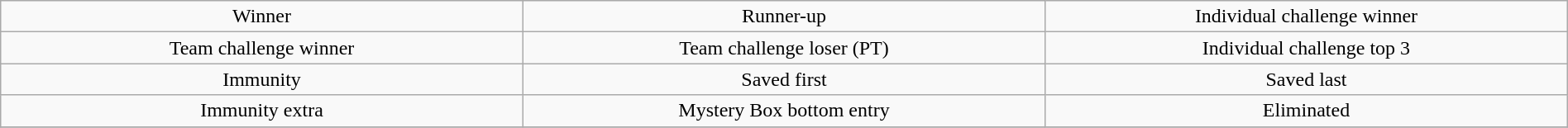<table class="wikitable" style="text-align:center; width:100%;" align="center">
<tr>
<td width=250> Winner</td>
<td width=250> Runner-up</td>
<td width=250> Individual challenge winner</td>
</tr>
<tr>
<td> Team challenge winner</td>
<td> Team challenge loser (PT)</td>
<td> Individual challenge top 3</td>
</tr>
<tr>
<td> Immunity</td>
<td> Saved first</td>
<td> Saved last</td>
</tr>
<tr>
<td> Immunity extra</td>
<td> Mystery Box bottom entry</td>
<td> Eliminated</td>
</tr>
<tr>
</tr>
</table>
